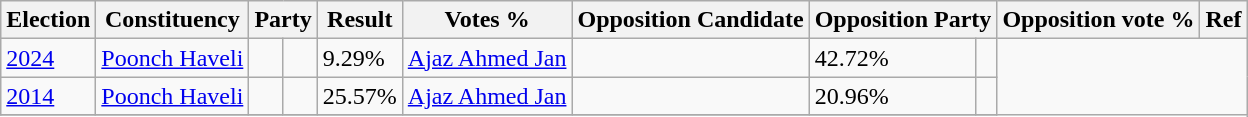<table class="wikitable sortable">
<tr>
<th>Election</th>
<th>Constituency</th>
<th colspan="2">Party</th>
<th>Result</th>
<th>Votes %</th>
<th>Opposition Candidate</th>
<th colspan="2">Opposition Party</th>
<th>Opposition vote %</th>
<th>Ref</th>
</tr>
<tr>
<td><a href='#'>2024</a></td>
<td><a href='#'>Poonch Haveli</a></td>
<td></td>
<td></td>
<td>9.29%</td>
<td><a href='#'>Ajaz Ahmed Jan</a></td>
<td></td>
<td>42.72%</td>
<td></td>
</tr>
<tr>
<td><a href='#'>2014</a></td>
<td><a href='#'>Poonch Haveli</a></td>
<td></td>
<td></td>
<td>25.57%</td>
<td><a href='#'>Ajaz Ahmed Jan</a></td>
<td></td>
<td>20.96%</td>
<td></td>
</tr>
<tr>
</tr>
</table>
